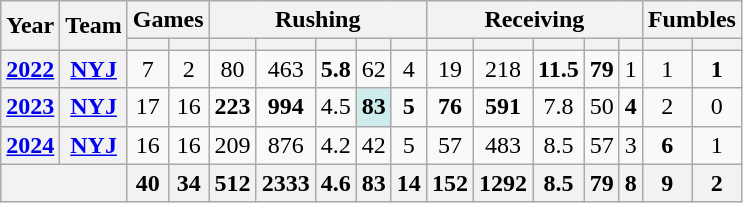<table class="wikitable" style="text-align:center;">
<tr>
<th rowspan="2">Year</th>
<th rowspan="2">Team</th>
<th colspan="2">Games</th>
<th colspan="5">Rushing</th>
<th colspan="5">Receiving</th>
<th colspan="2">Fumbles</th>
</tr>
<tr>
<th></th>
<th></th>
<th></th>
<th></th>
<th></th>
<th></th>
<th></th>
<th></th>
<th></th>
<th></th>
<th></th>
<th></th>
<th></th>
<th></th>
</tr>
<tr>
<th><a href='#'>2022</a></th>
<th><a href='#'>NYJ</a></th>
<td>7</td>
<td>2</td>
<td>80</td>
<td>463</td>
<td><strong>5.8</strong></td>
<td>62</td>
<td>4</td>
<td>19</td>
<td>218</td>
<td><strong>11.5</strong></td>
<td><strong>79</strong></td>
<td>1</td>
<td>1</td>
<td><strong>1</strong></td>
</tr>
<tr>
<th><a href='#'>2023</a></th>
<th><a href='#'>NYJ</a></th>
<td>17</td>
<td>16</td>
<td><strong>223</strong></td>
<td><strong>994</strong></td>
<td>4.5</td>
<td style="background:#cfecec;"><strong>83</strong></td>
<td><strong>5</strong></td>
<td><strong>76</strong></td>
<td><strong>591</strong></td>
<td>7.8</td>
<td>50</td>
<td><strong>4</strong></td>
<td>2</td>
<td>0</td>
</tr>
<tr>
<th><a href='#'>2024</a></th>
<th><a href='#'>NYJ</a></th>
<td>16</td>
<td>16</td>
<td>209</td>
<td>876</td>
<td>4.2</td>
<td>42</td>
<td>5</td>
<td>57</td>
<td>483</td>
<td>8.5</td>
<td>57</td>
<td>3</td>
<td><strong>6</strong></td>
<td>1</td>
</tr>
<tr>
<th colspan="2"></th>
<th>40</th>
<th>34</th>
<th>512</th>
<th>2333</th>
<th>4.6</th>
<th>83</th>
<th>14</th>
<th>152</th>
<th>1292</th>
<th>8.5</th>
<th>79</th>
<th>8</th>
<th>9</th>
<th>2</th>
</tr>
</table>
